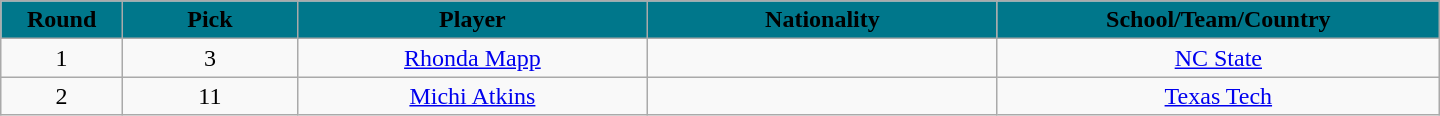<table class="wikitable" style="text-align:center; width:60em">
<tr>
<th style="background: #00778B" width="2%"><span>Round</span></th>
<th style="background: #00778B" width="5%"><span>Pick</span></th>
<th style="background: #00778B" width="10%"><span>Player</span></th>
<th style="background: #00778B" width="10%"><span>Nationality</span></th>
<th style="background: #00778B" width="10%"><span>School/Team/Country</span></th>
</tr>
<tr>
<td>1</td>
<td>3</td>
<td><a href='#'>Rhonda Mapp</a></td>
<td></td>
<td><a href='#'>NC State</a></td>
</tr>
<tr>
<td>2</td>
<td>11</td>
<td><a href='#'>Michi Atkins</a></td>
<td></td>
<td><a href='#'>Texas Tech</a></td>
</tr>
</table>
